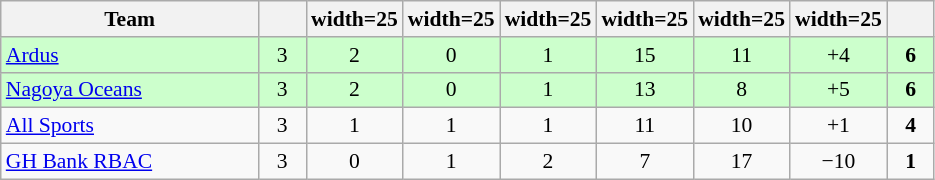<table class="wikitable" style="text-align: center; font-size: 90%;">
<tr>
<th width="165">Team</th>
<th width=25></th>
<th>width=25</th>
<th>width=25</th>
<th>width=25</th>
<th>width=25</th>
<th>width=25</th>
<th>width=25</th>
<th width=25></th>
</tr>
<tr align=center bgcolor="ccffcc">
<td style="text-align:left;"> <a href='#'>Ardus</a></td>
<td>3</td>
<td>2</td>
<td>0</td>
<td>1</td>
<td>15</td>
<td>11</td>
<td>+4</td>
<td><strong>6</strong></td>
</tr>
<tr align=center bgcolor="ccffcc">
<td style="text-align:left;"> <a href='#'>Nagoya Oceans</a></td>
<td>3</td>
<td>2</td>
<td>0</td>
<td>1</td>
<td>13</td>
<td>8</td>
<td>+5</td>
<td><strong>6</strong></td>
</tr>
<tr>
<td style="text-align:left;"> <a href='#'>All Sports</a></td>
<td>3</td>
<td>1</td>
<td>1</td>
<td>1</td>
<td>11</td>
<td>10</td>
<td>+1</td>
<td><strong>4</strong></td>
</tr>
<tr>
<td style="text-align:left;"> <a href='#'>GH Bank RBAC</a></td>
<td>3</td>
<td>0</td>
<td>1</td>
<td>2</td>
<td>7</td>
<td>17</td>
<td>−10</td>
<td><strong>1</strong></td>
</tr>
</table>
